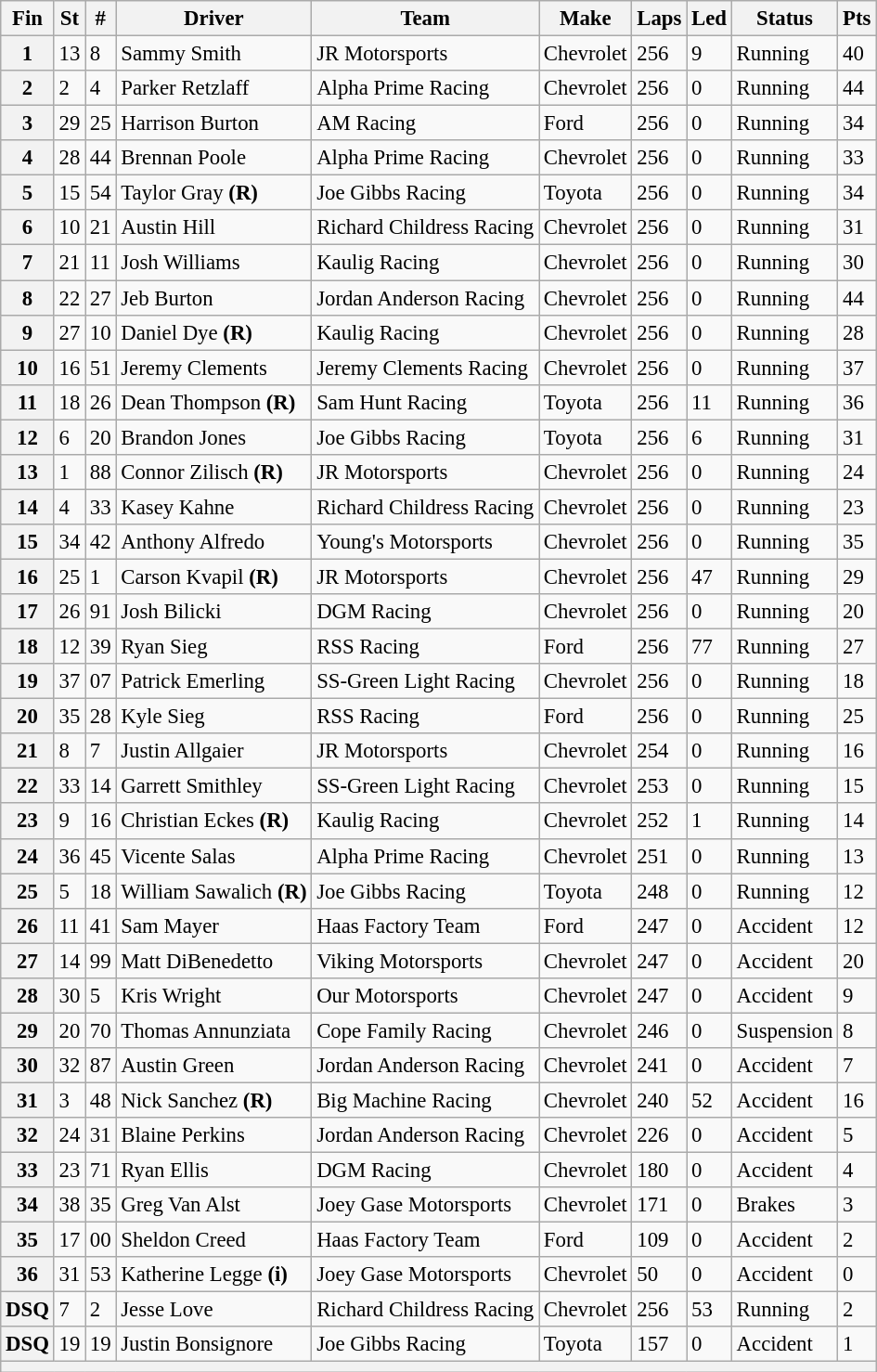<table class="wikitable" style="font-size:95%">
<tr>
<th>Fin</th>
<th>St</th>
<th>#</th>
<th>Driver</th>
<th>Team</th>
<th>Make</th>
<th>Laps</th>
<th>Led</th>
<th>Status</th>
<th>Pts</th>
</tr>
<tr>
<th>1</th>
<td>13</td>
<td>8</td>
<td>Sammy Smith</td>
<td>JR Motorsports</td>
<td>Chevrolet</td>
<td>256</td>
<td>9</td>
<td>Running</td>
<td>40</td>
</tr>
<tr>
<th>2</th>
<td>2</td>
<td>4</td>
<td>Parker Retzlaff</td>
<td>Alpha Prime Racing</td>
<td>Chevrolet</td>
<td>256</td>
<td>0</td>
<td>Running</td>
<td>44</td>
</tr>
<tr>
<th>3</th>
<td>29</td>
<td>25</td>
<td>Harrison Burton</td>
<td>AM Racing</td>
<td>Ford</td>
<td>256</td>
<td>0</td>
<td>Running</td>
<td>34</td>
</tr>
<tr>
<th>4</th>
<td>28</td>
<td>44</td>
<td>Brennan Poole</td>
<td>Alpha Prime Racing</td>
<td>Chevrolet</td>
<td>256</td>
<td>0</td>
<td>Running</td>
<td>33</td>
</tr>
<tr>
<th>5</th>
<td>15</td>
<td>54</td>
<td>Taylor Gray <strong>(R)</strong></td>
<td>Joe Gibbs Racing</td>
<td>Toyota</td>
<td>256</td>
<td>0</td>
<td>Running</td>
<td>34</td>
</tr>
<tr>
<th>6</th>
<td>10</td>
<td>21</td>
<td>Austin Hill</td>
<td>Richard Childress Racing</td>
<td>Chevrolet</td>
<td>256</td>
<td>0</td>
<td>Running</td>
<td>31</td>
</tr>
<tr>
<th>7</th>
<td>21</td>
<td>11</td>
<td>Josh Williams</td>
<td>Kaulig Racing</td>
<td>Chevrolet</td>
<td>256</td>
<td>0</td>
<td>Running</td>
<td>30</td>
</tr>
<tr>
<th>8</th>
<td>22</td>
<td>27</td>
<td>Jeb Burton</td>
<td>Jordan Anderson Racing</td>
<td>Chevrolet</td>
<td>256</td>
<td>0</td>
<td>Running</td>
<td>44</td>
</tr>
<tr>
<th>9</th>
<td>27</td>
<td>10</td>
<td>Daniel Dye <strong>(R)</strong></td>
<td>Kaulig Racing</td>
<td>Chevrolet</td>
<td>256</td>
<td>0</td>
<td>Running</td>
<td>28</td>
</tr>
<tr>
<th>10</th>
<td>16</td>
<td>51</td>
<td>Jeremy Clements</td>
<td>Jeremy Clements Racing</td>
<td>Chevrolet</td>
<td>256</td>
<td>0</td>
<td>Running</td>
<td>37</td>
</tr>
<tr>
<th>11</th>
<td>18</td>
<td>26</td>
<td>Dean Thompson <strong>(R)</strong></td>
<td>Sam Hunt Racing</td>
<td>Toyota</td>
<td>256</td>
<td>11</td>
<td>Running</td>
<td>36</td>
</tr>
<tr>
<th>12</th>
<td>6</td>
<td>20</td>
<td>Brandon Jones</td>
<td>Joe Gibbs Racing</td>
<td>Toyota</td>
<td>256</td>
<td>6</td>
<td>Running</td>
<td>31</td>
</tr>
<tr>
<th>13</th>
<td>1</td>
<td>88</td>
<td>Connor Zilisch <strong>(R)</strong></td>
<td>JR Motorsports</td>
<td>Chevrolet</td>
<td>256</td>
<td>0</td>
<td>Running</td>
<td>24</td>
</tr>
<tr>
<th>14</th>
<td>4</td>
<td>33</td>
<td>Kasey Kahne</td>
<td>Richard Childress Racing</td>
<td>Chevrolet</td>
<td>256</td>
<td>0</td>
<td>Running</td>
<td>23</td>
</tr>
<tr>
<th>15</th>
<td>34</td>
<td>42</td>
<td>Anthony Alfredo</td>
<td>Young's Motorsports</td>
<td>Chevrolet</td>
<td>256</td>
<td>0</td>
<td>Running</td>
<td>35</td>
</tr>
<tr>
<th>16</th>
<td>25</td>
<td>1</td>
<td>Carson Kvapil <strong>(R)</strong></td>
<td>JR Motorsports</td>
<td>Chevrolet</td>
<td>256</td>
<td>47</td>
<td>Running</td>
<td>29</td>
</tr>
<tr>
<th>17</th>
<td>26</td>
<td>91</td>
<td>Josh Bilicki</td>
<td>DGM Racing</td>
<td>Chevrolet</td>
<td>256</td>
<td>0</td>
<td>Running</td>
<td>20</td>
</tr>
<tr>
<th>18</th>
<td>12</td>
<td>39</td>
<td>Ryan Sieg</td>
<td>RSS Racing</td>
<td>Ford</td>
<td>256</td>
<td>77</td>
<td>Running</td>
<td>27</td>
</tr>
<tr>
<th>19</th>
<td>37</td>
<td>07</td>
<td>Patrick Emerling</td>
<td>SS-Green Light Racing</td>
<td>Chevrolet</td>
<td>256</td>
<td>0</td>
<td>Running</td>
<td>18</td>
</tr>
<tr>
<th>20</th>
<td>35</td>
<td>28</td>
<td>Kyle Sieg</td>
<td>RSS Racing</td>
<td>Ford</td>
<td>256</td>
<td>0</td>
<td>Running</td>
<td>25</td>
</tr>
<tr>
<th>21</th>
<td>8</td>
<td>7</td>
<td>Justin Allgaier</td>
<td>JR Motorsports</td>
<td>Chevrolet</td>
<td>254</td>
<td>0</td>
<td>Running</td>
<td>16</td>
</tr>
<tr>
<th>22</th>
<td>33</td>
<td>14</td>
<td>Garrett Smithley</td>
<td>SS-Green Light Racing</td>
<td>Chevrolet</td>
<td>253</td>
<td>0</td>
<td>Running</td>
<td>15</td>
</tr>
<tr>
<th>23</th>
<td>9</td>
<td>16</td>
<td>Christian Eckes <strong>(R)</strong></td>
<td>Kaulig Racing</td>
<td>Chevrolet</td>
<td>252</td>
<td>1</td>
<td>Running</td>
<td>14</td>
</tr>
<tr>
<th>24</th>
<td>36</td>
<td>45</td>
<td>Vicente Salas</td>
<td>Alpha Prime Racing</td>
<td>Chevrolet</td>
<td>251</td>
<td>0</td>
<td>Running</td>
<td>13</td>
</tr>
<tr>
<th>25</th>
<td>5</td>
<td>18</td>
<td>William Sawalich <strong>(R)</strong></td>
<td>Joe Gibbs Racing</td>
<td>Toyota</td>
<td>248</td>
<td>0</td>
<td>Running</td>
<td>12</td>
</tr>
<tr>
<th>26</th>
<td>11</td>
<td>41</td>
<td>Sam Mayer</td>
<td>Haas Factory Team</td>
<td>Ford</td>
<td>247</td>
<td>0</td>
<td>Accident</td>
<td>12</td>
</tr>
<tr>
<th>27</th>
<td>14</td>
<td>99</td>
<td>Matt DiBenedetto</td>
<td>Viking Motorsports</td>
<td>Chevrolet</td>
<td>247</td>
<td>0</td>
<td>Accident</td>
<td>20</td>
</tr>
<tr>
<th>28</th>
<td>30</td>
<td>5</td>
<td>Kris Wright</td>
<td>Our Motorsports</td>
<td>Chevrolet</td>
<td>247</td>
<td>0</td>
<td>Accident</td>
<td>9</td>
</tr>
<tr>
<th>29</th>
<td>20</td>
<td>70</td>
<td>Thomas Annunziata</td>
<td>Cope Family Racing</td>
<td>Chevrolet</td>
<td>246</td>
<td>0</td>
<td>Suspension</td>
<td>8</td>
</tr>
<tr>
<th>30</th>
<td>32</td>
<td>87</td>
<td>Austin Green</td>
<td>Jordan Anderson Racing</td>
<td>Chevrolet</td>
<td>241</td>
<td>0</td>
<td>Accident</td>
<td>7</td>
</tr>
<tr>
<th>31</th>
<td>3</td>
<td>48</td>
<td>Nick Sanchez <strong>(R)</strong></td>
<td>Big Machine Racing</td>
<td>Chevrolet</td>
<td>240</td>
<td>52</td>
<td>Accident</td>
<td>16</td>
</tr>
<tr>
<th>32</th>
<td>24</td>
<td>31</td>
<td>Blaine Perkins</td>
<td>Jordan Anderson Racing</td>
<td>Chevrolet</td>
<td>226</td>
<td>0</td>
<td>Accident</td>
<td>5</td>
</tr>
<tr>
<th>33</th>
<td>23</td>
<td>71</td>
<td>Ryan Ellis</td>
<td>DGM Racing</td>
<td>Chevrolet</td>
<td>180</td>
<td>0</td>
<td>Accident</td>
<td>4</td>
</tr>
<tr>
<th>34</th>
<td>38</td>
<td>35</td>
<td>Greg Van Alst</td>
<td>Joey Gase Motorsports</td>
<td>Chevrolet</td>
<td>171</td>
<td>0</td>
<td>Brakes</td>
<td>3</td>
</tr>
<tr>
<th>35</th>
<td>17</td>
<td>00</td>
<td>Sheldon Creed</td>
<td>Haas Factory Team</td>
<td>Ford</td>
<td>109</td>
<td>0</td>
<td>Accident</td>
<td>2</td>
</tr>
<tr>
<th>36</th>
<td>31</td>
<td>53</td>
<td>Katherine Legge <strong>(i)</strong></td>
<td>Joey Gase Motorsports</td>
<td>Chevrolet</td>
<td>50</td>
<td>0</td>
<td>Accident</td>
<td>0</td>
</tr>
<tr>
<th>DSQ</th>
<td>7</td>
<td>2</td>
<td>Jesse Love</td>
<td>Richard Childress Racing</td>
<td>Chevrolet</td>
<td>256</td>
<td>53</td>
<td>Running</td>
<td>2</td>
</tr>
<tr>
<th>DSQ</th>
<td>19</td>
<td>19</td>
<td>Justin Bonsignore</td>
<td>Joe Gibbs Racing</td>
<td>Toyota</td>
<td>157</td>
<td>0</td>
<td>Accident</td>
<td>1</td>
</tr>
<tr>
<th colspan="10"></th>
</tr>
</table>
